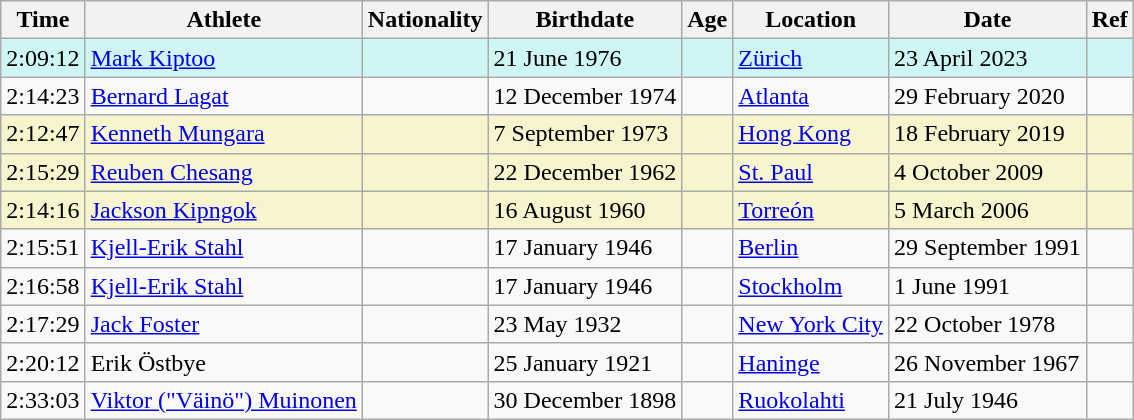<table class="wikitable">
<tr>
<th>Time</th>
<th>Athlete</th>
<th>Nationality</th>
<th>Birthdate</th>
<th>Age</th>
<th>Location</th>
<th>Date</th>
<th>Ref</th>
</tr>
<tr style="background:#cef6f5;">
<td>2:09:12</td>
<td><a href='#'>Mark Kiptoo</a></td>
<td></td>
<td>21 June 1976</td>
<td></td>
<td><a href='#'>Zürich</a></td>
<td>23 April 2023</td>
<td></td>
</tr>
<tr>
<td>2:14:23</td>
<td><a href='#'>Bernard Lagat</a></td>
<td></td>
<td>12 December 1974</td>
<td></td>
<td><a href='#'>Atlanta</a></td>
<td>29 February 2020</td>
<td></td>
</tr>
<tr bgcolor=#f6F5CE>
<td>2:12:47</td>
<td><a href='#'>Kenneth Mungara</a></td>
<td></td>
<td>7 September 1973</td>
<td></td>
<td><a href='#'>Hong Kong</a></td>
<td>18 February 2019</td>
<td></td>
</tr>
<tr bgcolor=#f6F5CE>
<td>2:15:29</td>
<td><a href='#'>Reuben Chesang</a></td>
<td></td>
<td>22 December 1962</td>
<td></td>
<td><a href='#'>St. Paul</a></td>
<td>4 October 2009</td>
<td></td>
</tr>
<tr bgcolor=#f6F5CE>
<td>2:14:16</td>
<td><a href='#'>Jackson Kipngok</a></td>
<td></td>
<td>16 August 1960</td>
<td></td>
<td><a href='#'>Torreón</a></td>
<td>5 March 2006</td>
<td></td>
</tr>
<tr>
<td>2:15:51</td>
<td><a href='#'>Kjell-Erik Stahl</a></td>
<td></td>
<td>17 January 1946</td>
<td></td>
<td><a href='#'>Berlin</a></td>
<td>29 September 1991</td>
<td></td>
</tr>
<tr>
<td>2:16:58</td>
<td><a href='#'>Kjell-Erik Stahl</a></td>
<td></td>
<td>17 January 1946</td>
<td></td>
<td><a href='#'>Stockholm</a></td>
<td>1 June 1991</td>
<td></td>
</tr>
<tr>
<td>2:17:29</td>
<td><a href='#'>Jack Foster</a></td>
<td></td>
<td>23 May 1932</td>
<td></td>
<td><a href='#'>New York City</a></td>
<td>22 October 1978</td>
<td></td>
</tr>
<tr>
<td>2:20:12</td>
<td>Erik Östbye</td>
<td></td>
<td>25 January 1921</td>
<td></td>
<td><a href='#'>Haninge</a></td>
<td>26 November 1967</td>
<td></td>
</tr>
<tr>
<td>2:33:03</td>
<td><a href='#'>Viktor ("Väinö") Muinonen</a></td>
<td></td>
<td>30 December 1898</td>
<td></td>
<td><a href='#'>Ruokolahti</a></td>
<td>21 July 1946</td>
<td></td>
</tr>
</table>
